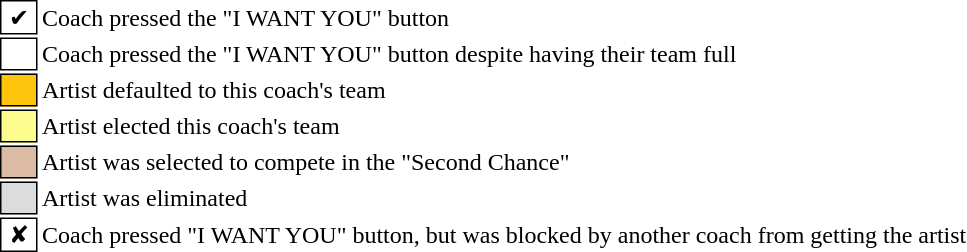<table class="toccolours" style="font-size: 100%">
<tr>
<td style="background: white; border:1px solid black"> ✔ </td>
<td>Coach pressed the "I WANT YOU" button</td>
</tr>
<tr>
<td style="background: white; border:1px solid black">  </td>
<td>Coach pressed the "I WANT YOU" button despite having their team full</td>
</tr>
<tr>
<td style="background:#ffc40c; border:1px solid black">    </td>
<td>Artist defaulted to this coach's team</td>
</tr>
<tr>
<td style="background:#fdfc8f; border:1px solid black">    </td>
<td>Artist elected this coach's team</td>
</tr>
<tr>
<td style="background:#dbbba4; border:1px solid black">    </td>
<td>Artist was selected to compete in the "Second Chance"</td>
</tr>
<tr>
<td style="background:#dcdcdc; border:1px solid black">    </td>
<td>Artist was eliminated</td>
</tr>
<tr>
<td style="background:white; border:1px solid black"> ✘ </td>
<td>Coach pressed "I WANT YOU" button, but was blocked by another coach from getting the artist</td>
</tr>
</table>
